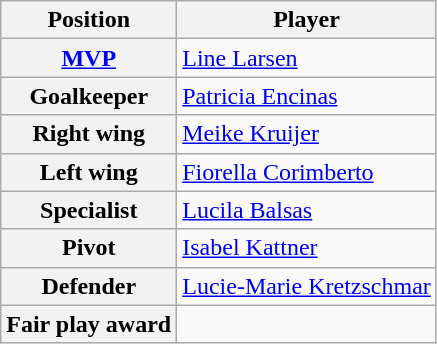<table class="wikitable plainrowheaders">
<tr>
<th scope="col">Position</th>
<th scope="col">Player</th>
</tr>
<tr>
<th scope="row"><a href='#'>MVP</a></th>
<td> <a href='#'>Line Larsen</a></td>
</tr>
<tr>
<th scope="row">Goalkeeper</th>
<td> <a href='#'>Patricia Encinas</a></td>
</tr>
<tr>
<th scope="row">Right wing</th>
<td> <a href='#'>Meike Kruijer</a></td>
</tr>
<tr>
<th scope="row">Left wing</th>
<td> <a href='#'>Fiorella Corimberto</a></td>
</tr>
<tr>
<th scope="row">Specialist</th>
<td> <a href='#'>Lucila Balsas</a></td>
</tr>
<tr>
<th scope="row">Pivot</th>
<td> <a href='#'>Isabel Kattner</a></td>
</tr>
<tr>
<th scope="row">Defender</th>
<td> <a href='#'>Lucie-Marie Kretzschmar</a></td>
</tr>
<tr>
<th scope="row">Fair play award</th>
<td></td>
</tr>
</table>
